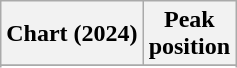<table class="wikitable sortable plainrowheaders" style="text-align:center">
<tr>
<th scope="col">Chart (2024)</th>
<th scope="col">Peak<br>position</th>
</tr>
<tr>
</tr>
<tr>
</tr>
<tr>
</tr>
</table>
